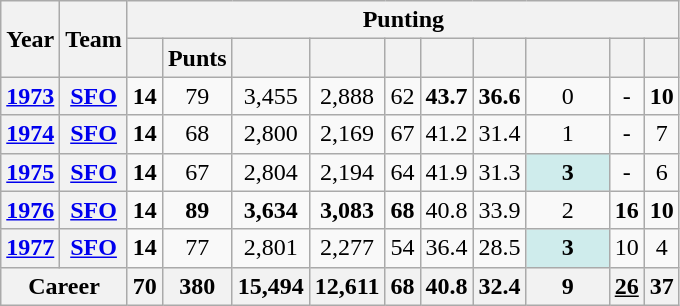<table class=wikitable style="text-align:center;">
<tr>
<th rowspan="2">Year</th>
<th rowspan="2">Team</th>
<th colspan="10">Punting</th>
</tr>
<tr>
<th></th>
<th>Punts</th>
<th></th>
<th></th>
<th></th>
<th></th>
<th></th>
<th></th>
<th></th>
<th></th>
</tr>
<tr>
<th><a href='#'>1973</a></th>
<th><a href='#'>SFO</a></th>
<td><strong>14</strong></td>
<td>79</td>
<td>3,455</td>
<td>2,888</td>
<td>62</td>
<td><strong>43.7</strong></td>
<td><strong>36.6</strong></td>
<td>0</td>
<td>-</td>
<td><strong>10</strong></td>
</tr>
<tr>
<th><a href='#'>1974</a></th>
<th><a href='#'>SFO</a></th>
<td><strong>14</strong></td>
<td>68</td>
<td>2,800</td>
<td>2,169</td>
<td>67</td>
<td>41.2</td>
<td>31.4</td>
<td>1</td>
<td>-</td>
<td>7</td>
</tr>
<tr>
<th><a href='#'>1975</a></th>
<th><a href='#'>SFO</a></th>
<td><strong>14</strong></td>
<td>67</td>
<td>2,804</td>
<td>2,194</td>
<td>64</td>
<td>41.9</td>
<td>31.3</td>
<td style="background:#cfecec; width:3em;"><strong>3</strong></td>
<td>-</td>
<td>6</td>
</tr>
<tr>
<th><a href='#'>1976</a></th>
<th><a href='#'>SFO</a></th>
<td><strong>14</strong></td>
<td><strong>89</strong></td>
<td><strong>3,634</strong></td>
<td><strong>3,083</strong></td>
<td><strong>68</strong></td>
<td>40.8</td>
<td>33.9</td>
<td>2</td>
<td><strong>16</strong></td>
<td><strong>10</strong></td>
</tr>
<tr>
<th><a href='#'>1977</a></th>
<th><a href='#'>SFO</a></th>
<td><strong>14</strong></td>
<td>77</td>
<td>2,801</td>
<td>2,277</td>
<td>54</td>
<td>36.4</td>
<td>28.5</td>
<td style="background:#cfecec; width:3em;"><strong>3</strong></td>
<td>10</td>
<td>4</td>
</tr>
<tr>
<th colspan="2">Career</th>
<th>70</th>
<th>380</th>
<th>15,494</th>
<th>12,611</th>
<th>68</th>
<th>40.8</th>
<th>32.4</th>
<th>9</th>
<th><u>26</u></th>
<th>37</th>
</tr>
</table>
